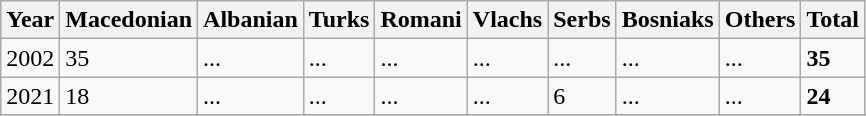<table class="wikitable">
<tr>
<th>Year</th>
<th>Macedonian</th>
<th>Albanian</th>
<th>Turks</th>
<th>Romani</th>
<th>Vlachs</th>
<th>Serbs</th>
<th>Bosniaks</th>
<th><abbr>Others</abbr></th>
<th>Total</th>
</tr>
<tr>
<td>2002</td>
<td>35</td>
<td>...</td>
<td>...</td>
<td>...</td>
<td>...</td>
<td>...</td>
<td>...</td>
<td>...</td>
<td><strong>35</strong></td>
</tr>
<tr>
<td>2021</td>
<td>18</td>
<td>...</td>
<td>...</td>
<td>...</td>
<td>...</td>
<td>6</td>
<td>...</td>
<td>...</td>
<td><strong>24</strong></td>
</tr>
<tr>
</tr>
</table>
